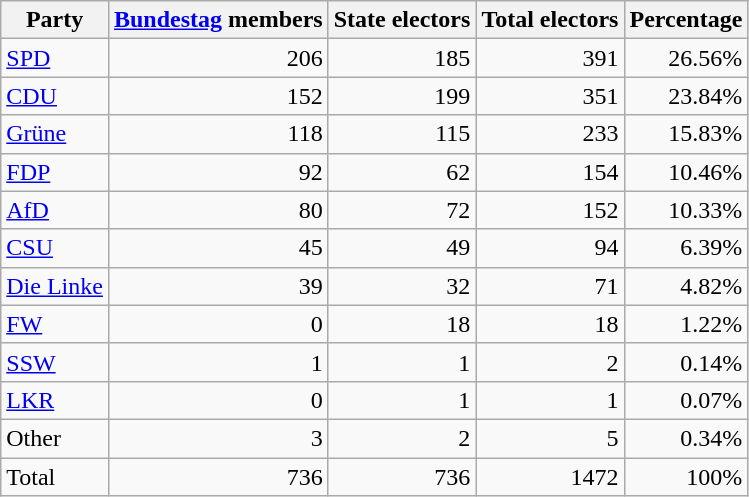<table class="wikitable" style="text-align:right">
<tr>
<th>Party</th>
<th><a href='#'>Bundestag</a> members</th>
<th>State electors</th>
<th>Total electors</th>
<th>Percentage</th>
</tr>
<tr>
<td align="left"><a href='#'>SPD</a></td>
<td>206</td>
<td>185</td>
<td>391</td>
<td>26.56%</td>
</tr>
<tr>
<td align="left"><a href='#'>CDU</a></td>
<td>152</td>
<td>199</td>
<td>351</td>
<td>23.84%</td>
</tr>
<tr>
<td align="left"><a href='#'>Grüne</a></td>
<td>118</td>
<td>115</td>
<td>233</td>
<td>15.83%</td>
</tr>
<tr>
<td align="left"><a href='#'>FDP</a></td>
<td>92</td>
<td>62</td>
<td>154</td>
<td>10.46%</td>
</tr>
<tr>
<td align="left"><a href='#'>AfD</a></td>
<td>80</td>
<td>72</td>
<td>152</td>
<td>10.33%</td>
</tr>
<tr>
<td align="left"><a href='#'>CSU</a></td>
<td>45</td>
<td>49</td>
<td>94</td>
<td>6.39%</td>
</tr>
<tr>
<td align="left"><a href='#'>Die Linke</a></td>
<td>39</td>
<td>32</td>
<td>71</td>
<td>4.82%</td>
</tr>
<tr>
<td align="left"><a href='#'>FW</a></td>
<td>0</td>
<td>18</td>
<td>18</td>
<td>1.22%</td>
</tr>
<tr>
<td align="left"><a href='#'>SSW</a></td>
<td>1</td>
<td>1</td>
<td>2</td>
<td>0.14%</td>
</tr>
<tr>
<td align="left"><a href='#'>LKR</a></td>
<td>0</td>
<td>1</td>
<td>1</td>
<td>0.07%</td>
</tr>
<tr>
<td align="left">Other</td>
<td>3</td>
<td>2</td>
<td>5</td>
<td>0.34%</td>
</tr>
<tr>
<td align="left">Total</td>
<td>736</td>
<td>736</td>
<td>1472</td>
<td>100%</td>
</tr>
</table>
